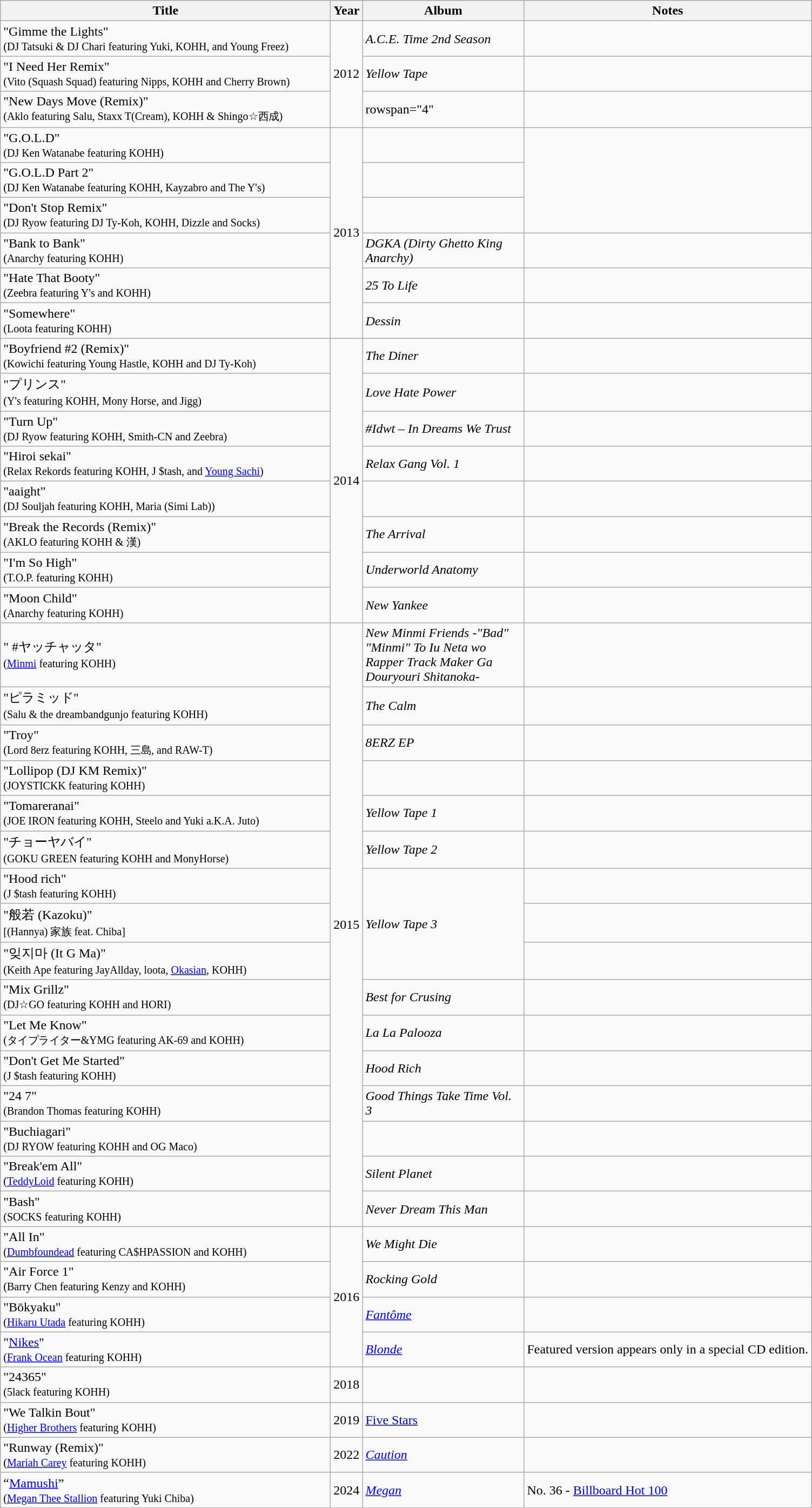<table class="wikitable sortable">
<tr>
<th scope="col" style="width:25em;">Title</th>
<th>Year</th>
<th scope="col" style="width:12em;">Album</th>
<th>Notes</th>
</tr>
<tr>
<td>"Gimme the Lights"<br><small>(DJ Tatsuki & DJ Chari featuring Yuki, KOHH, and Young Freez)</small></td>
<td rowspan="3">2012</td>
<td><em>A.C.E. Time 2nd Season</em></td>
<td></td>
</tr>
<tr>
<td>"I Need Her Remix"<br><small>(Vito (Squash Squad) featuring Nipps, KOHH and Cherry Brown)</small></td>
<td><em>Yellow Tape</em></td>
<td></td>
</tr>
<tr>
<td>"New Days Move (Remix)"<br><small>(Aklo featuring Salu, Staxx T(Cream), KOHH & Shingo☆西成)</small></td>
<td>rowspan="4" </td>
<td></td>
</tr>
<tr>
<td>"G.O.L.D"<br><small>(DJ Ken Watanabe featuring KOHH)</small></td>
<td rowspan="6">2013</td>
<td></td>
</tr>
<tr>
<td>"G.O.L.D Part 2"<br><small>(DJ Ken Watanabe featuring KOHH, Kayzabro and The Y's)</small></td>
<td></td>
</tr>
<tr>
<td>"Don't Stop Remix"<br><small>(DJ Ryow featuring DJ Ty-Koh, KOHH, Dizzle and Socks)</small></td>
<td></td>
</tr>
<tr>
<td>"Bank to Bank"<br><small>(Anarchy featuring KOHH)</small></td>
<td><em>DGKA (Dirty Ghetto King Anarchy)</em></td>
<td></td>
</tr>
<tr>
<td>"Hate That Booty"<br><small>(Zeebra featuring Y's and KOHH)</small></td>
<td><em>25 To Life</em></td>
<td></td>
</tr>
<tr>
<td>"Somewhere"<br><small>(Loota featuring KOHH)</small></td>
<td><em>Dessin</em></td>
<td></td>
</tr>
<tr>
<td>"Boyfriend #2 (Remix)"<br><small>(Kowichi featuring Young Hastle, KOHH and DJ Ty-Koh)</small></td>
<td rowspan="8">2014</td>
<td><em>The Diner</em></td>
<td></td>
</tr>
<tr>
<td>"プリンス"<br><small>(Y's featuring KOHH, Mony Horse, and Jigg)</small></td>
<td><em>Love Hate Power</em></td>
<td></td>
</tr>
<tr>
<td>"Turn Up"<br><small>(DJ Ryow featuring KOHH, Smith-CN and Zeebra)</small></td>
<td><em>#Idwt – In Dreams We Trust</em></td>
<td></td>
</tr>
<tr>
<td>"Hiroi sekai"<br><small>(Relax Rekords featuring KOHH, J $tash, and <a href='#'>Young Sachi</a>)</small></td>
<td><em>Relax Gang Vol. 1</em></td>
<td></td>
</tr>
<tr>
<td>"aaight"<br><small>(DJ Souljah featuring KOHH, Maria (Simi Lab))</small></td>
<td></td>
<td></td>
</tr>
<tr>
<td>"Break the Records (Remix)"<br><small>(AKLO featuring KOHH & 漢)</small></td>
<td><em>The Arrival</em></td>
<td></td>
</tr>
<tr>
<td>"I'm So High"<br><small>(T.O.P. featuring KOHH)</small></td>
<td><em>Underworld Anatomy</em></td>
<td></td>
</tr>
<tr>
<td>"Moon Child"<br><small>(Anarchy featuring KOHH)</small></td>
<td><em>New Yankee</em></td>
<td></td>
</tr>
<tr>
<td>" #ヤッチャッタ"<br><small>(<a href='#'>Minmi</a> featuring KOHH)</small></td>
<td rowspan="16">2015</td>
<td><em>New Minmi Friends -"Bad" "Minmi" To Iu Neta wo Rapper Track Maker Ga Douryouri Shitanoka-</em></td>
<td></td>
</tr>
<tr>
<td>"ピラミッド"<br><small>(Salu & the dreambandgunjo featuring KOHH)</small></td>
<td><em>The Calm</em></td>
<td></td>
</tr>
<tr>
<td>"Troy"<br><small>(Lord 8erz featuring KOHH, 三島, and RAW-T)</small></td>
<td><em>8ERZ EP</em></td>
<td></td>
</tr>
<tr>
<td>"Lollipop (DJ KM Remix)"<br><small>(JOYSTICKK featuring KOHH)</small></td>
<td></td>
<td></td>
</tr>
<tr>
<td>"Tomareranai"<br><small>(JOE IRON featuring KOHH, Steelo and Yuki a.K.A. Juto)</small></td>
<td><em>Yellow Tape 1</em></td>
<td></td>
</tr>
<tr>
<td>"チョーヤバイ"<br><small>(GOKU GREEN featuring KOHH and MonyHorse)</small></td>
<td><em>Yellow Tape 2</em></td>
<td></td>
</tr>
<tr>
<td>"Hood rich"<br><small>(J $tash featuring KOHH)</small></td>
<td rowspan="3"><em>Yellow Tape 3</em></td>
<td></td>
</tr>
<tr>
<td>"般若 (Kazoku)"<br><small>[(Hannya) 家族 feat. Chiba]</small></td>
<td></td>
</tr>
<tr>
<td>"잊지마 (It G Ma)"<br><small>(Keith Ape featuring JayAllday, loota, <a href='#'>Okasian</a>, KOHH)</small></td>
<td></td>
</tr>
<tr>
<td>"Mix Grillz"<br><small>(DJ☆GO featuring KOHH and HORI)</small></td>
<td><em>Best for Crusing</em></td>
<td></td>
</tr>
<tr>
<td>"Let Me Know"<br><small>(タイプライター&YMG featuring AK-69 and KOHH)</small></td>
<td><em>La La Palooza</em></td>
<td></td>
</tr>
<tr>
<td>"Don't Get Me Started"<br><small>(J $tash featuring KOHH)</small></td>
<td><em>Hood Rich</em></td>
<td></td>
</tr>
<tr>
<td>"24 7"<br><small>(Brandon Thomas featuring KOHH)</small></td>
<td><em>Good Things Take Time Vol. 3</em></td>
<td></td>
</tr>
<tr>
<td>"Buchiagari"<br><small>(DJ RYOW featuring KOHH and OG Maco)</small></td>
<td></td>
<td></td>
</tr>
<tr>
<td>"Break'em All"<br><small>(<a href='#'>TeddyLoid</a> featuring KOHH)</small></td>
<td><em>Silent Planet</em></td>
<td></td>
</tr>
<tr>
<td>"Bash"<br><small>(SOCKS featuring KOHH)</small></td>
<td><em>Never Dream This Man</em></td>
<td></td>
</tr>
<tr>
<td>"All In"<br><small>(<a href='#'>Dumbfoundead</a> featuring CA$HPASSION and KOHH)</small></td>
<td rowspan="4">2016</td>
<td><em>We Might Die</em></td>
<td></td>
</tr>
<tr>
<td>"Air Force 1"<br><small>(Barry Chen featuring Kenzy and KOHH)</small></td>
<td><em>Rocking Gold</em></td>
<td></td>
</tr>
<tr>
<td>"Bōkyaku"<br><small>(<a href='#'>Hikaru Utada</a> featuring KOHH)</small></td>
<td><a href='#'><em>Fantôme</em></a></td>
<td></td>
</tr>
<tr>
<td>"<a href='#'>Nikes</a>"<br><small>(<a href='#'>Frank Ocean</a> featuring KOHH)</small></td>
<td><em><a href='#'>Blonde</a></em></td>
<td>Featured version appears only in a special CD edition.</td>
</tr>
<tr>
<td>"24365"<br><small>(5lack featuring KOHH)</small></td>
<td>2018</td>
<td></td>
<td></td>
</tr>
<tr>
<td>"We Talkin Bout"<br><small>(<a href='#'>Higher Brothers</a> featuring KOHH)</small></td>
<td>2019</td>
<td><a href='#'>Five Stars</a></td>
<td></td>
</tr>
<tr>
<td>"Runway (Remix)"<br><small>(<a href='#'>Mariah Carey</a> featuring KOHH)</small></td>
<td>2022</td>
<td><em><a href='#'>Caution</a></em></td>
<td></td>
</tr>
<tr>
<td>“<a href='#'>Mamushi</a>”<br><small>(<a href='#'>Megan Thee Stallion</a> featuring Yuki Chiba)</small></td>
<td>2024</td>
<td><em><a href='#'>Megan</a></em></td>
<td>No. 36 - <a href='#'>Billboard Hot 100</a></td>
</tr>
</table>
